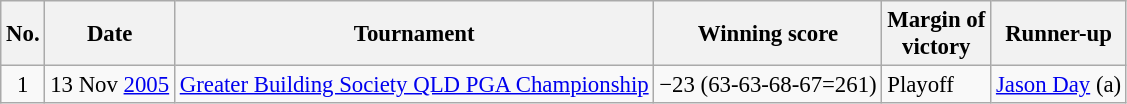<table class="wikitable" style="font-size:95%;">
<tr>
<th>No.</th>
<th>Date</th>
<th>Tournament</th>
<th>Winning score</th>
<th>Margin of<br>victory</th>
<th>Runner-up</th>
</tr>
<tr>
<td align=center>1</td>
<td align=right>13 Nov <a href='#'>2005</a></td>
<td><a href='#'>Greater Building Society QLD PGA Championship</a></td>
<td>−23 (63-63-68-67=261)</td>
<td>Playoff</td>
<td> <a href='#'>Jason Day</a> (a)</td>
</tr>
</table>
